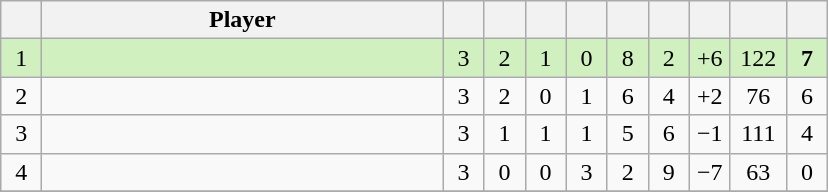<table class="wikitable" style="text-align:center;">
<tr>
<th width=20></th>
<th width=260>Player</th>
<th width=20></th>
<th width=20></th>
<th width=20></th>
<th width=20></th>
<th width=20></th>
<th width=20></th>
<th width=20></th>
<th width=30></th>
<th width=20></th>
</tr>
<tr style="background:#D0F0C0;">
<td>1</td>
<td align=left> <small></small></td>
<td>3</td>
<td>2</td>
<td>1</td>
<td>0</td>
<td>8</td>
<td>2</td>
<td>+6</td>
<td>122</td>
<td><strong>7</strong></td>
</tr>
<tr>
<td>2</td>
<td align=left> <small></small></td>
<td>3</td>
<td>2</td>
<td>0</td>
<td>1</td>
<td>6</td>
<td>4</td>
<td>+2</td>
<td>76</td>
<td>6</td>
</tr>
<tr>
<td>3</td>
<td align=left> <small></small></td>
<td>3</td>
<td>1</td>
<td>1</td>
<td>1</td>
<td>5</td>
<td>6</td>
<td>−1</td>
<td>111</td>
<td>4</td>
</tr>
<tr>
<td>4</td>
<td align=left> <small></small></td>
<td>3</td>
<td>0</td>
<td>0</td>
<td>3</td>
<td>2</td>
<td>9</td>
<td>−7</td>
<td>63</td>
<td>0</td>
</tr>
<tr>
</tr>
</table>
